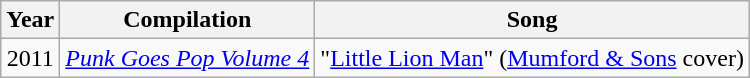<table class="wikitable">
<tr>
<th>Year</th>
<th>Compilation</th>
<th>Song</th>
</tr>
<tr>
<td align="center">2011</td>
<td><em><a href='#'>Punk Goes Pop Volume 4</a></em></td>
<td align="center">"<a href='#'>Little Lion Man</a>" (<a href='#'>Mumford & Sons</a> cover)</td>
</tr>
</table>
